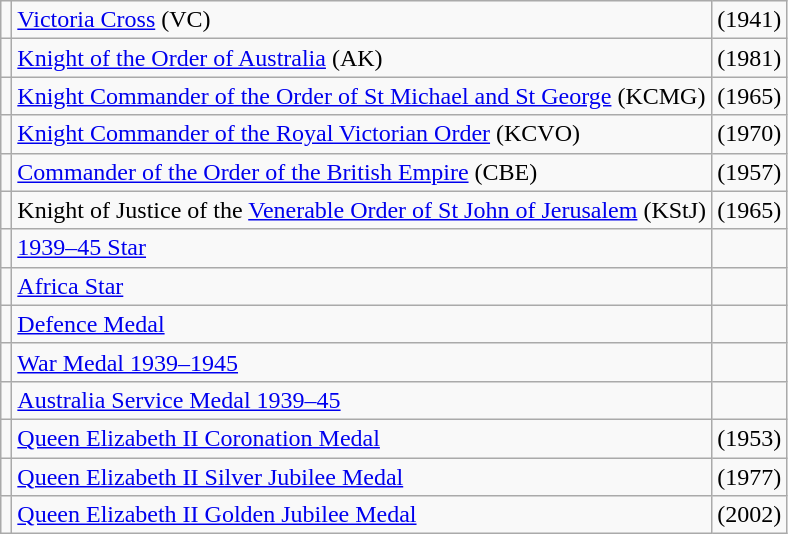<table class="wikitable">
<tr>
<td></td>
<td><a href='#'>Victoria Cross</a> (VC)</td>
<td>(1941)</td>
</tr>
<tr>
<td></td>
<td><a href='#'>Knight of the Order of Australia</a> (AK)</td>
<td>(1981)</td>
</tr>
<tr>
<td></td>
<td><a href='#'>Knight Commander of the Order of St Michael and St George</a> (KCMG)</td>
<td>(1965)</td>
</tr>
<tr>
<td></td>
<td><a href='#'>Knight Commander of the Royal Victorian Order</a> (KCVO)</td>
<td>(1970)</td>
</tr>
<tr>
<td></td>
<td><a href='#'>Commander of the Order of the British Empire</a> (CBE)</td>
<td>(1957)</td>
</tr>
<tr>
<td></td>
<td>Knight of Justice of the <a href='#'>Venerable Order of St John of Jerusalem</a> (KStJ)</td>
<td>(1965)</td>
</tr>
<tr>
<td></td>
<td><a href='#'>1939–45 Star</a></td>
<td></td>
</tr>
<tr>
<td></td>
<td><a href='#'>Africa Star</a></td>
<td></td>
</tr>
<tr>
<td></td>
<td><a href='#'>Defence Medal</a></td>
<td></td>
</tr>
<tr>
<td></td>
<td><a href='#'>War Medal 1939–1945</a></td>
<td></td>
</tr>
<tr>
<td></td>
<td><a href='#'>Australia Service Medal 1939–45</a></td>
<td></td>
</tr>
<tr>
<td></td>
<td><a href='#'>Queen Elizabeth II Coronation Medal</a></td>
<td>(1953)</td>
</tr>
<tr>
<td></td>
<td><a href='#'>Queen Elizabeth II Silver Jubilee Medal</a></td>
<td>(1977)</td>
</tr>
<tr>
<td></td>
<td><a href='#'>Queen Elizabeth II Golden Jubilee Medal</a></td>
<td>(2002)</td>
</tr>
</table>
